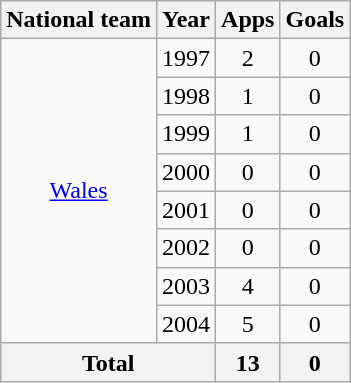<table class="wikitable" style="text-align:center">
<tr>
<th>National team</th>
<th>Year</th>
<th>Apps</th>
<th>Goals</th>
</tr>
<tr>
<td rowspan="8"><a href='#'>Wales</a></td>
<td>1997</td>
<td>2</td>
<td>0</td>
</tr>
<tr>
<td>1998</td>
<td>1</td>
<td>0</td>
</tr>
<tr>
<td>1999</td>
<td>1</td>
<td>0</td>
</tr>
<tr>
<td>2000</td>
<td>0</td>
<td>0</td>
</tr>
<tr>
<td>2001</td>
<td>0</td>
<td>0</td>
</tr>
<tr>
<td>2002</td>
<td>0</td>
<td>0</td>
</tr>
<tr>
<td>2003</td>
<td>4</td>
<td>0</td>
</tr>
<tr>
<td>2004</td>
<td>5</td>
<td>0</td>
</tr>
<tr>
<th colspan="2">Total</th>
<th>13</th>
<th>0</th>
</tr>
</table>
